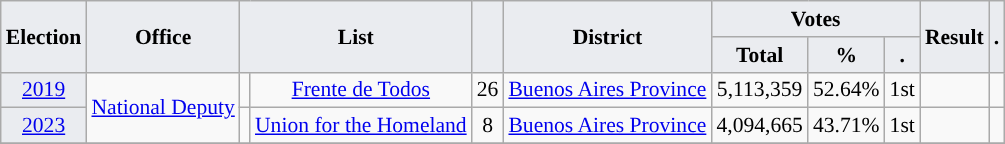<table class="wikitable" style="font-size:90%; text-align:center;">
<tr>
<th style="background-color:#EAECF0;" rowspan=2>Election</th>
<th style="background-color:#EAECF0;" rowspan=2>Office</th>
<th style="background-color:#EAECF0;" colspan=2 rowspan=2>List</th>
<th style="background-color:#EAECF0;" rowspan=2></th>
<th style="background-color:#EAECF0;" rowspan=2>District</th>
<th style="background-color:#EAECF0;" colspan=3>Votes</th>
<th style="background-color:#EAECF0;" rowspan=2>Result</th>
<th style="background-color:#EAECF0;" rowspan=2>.</th>
</tr>
<tr>
<th style="background-color:#EAECF0;">Total</th>
<th style="background-color:#EAECF0;">%</th>
<th style="background-color:#EAECF0;">.</th>
</tr>
<tr>
<td style="background-color:#EAECF0;"><a href='#'>2019</a></td>
<td rowspan="2"><a href='#'>National Deputy</a></td>
<td style="background-color:"></td>
<td><a href='#'>Frente de Todos</a></td>
<td>26</td>
<td><a href='#'>Buenos Aires Province</a></td>
<td>5,113,359</td>
<td>52.64%</td>
<td>1st</td>
<td></td>
<td></td>
</tr>
<tr>
<td style="background-color:#EAECF0;"><a href='#'>2023</a></td>
<td style="background-color:"></td>
<td><a href='#'>Union for the Homeland</a></td>
<td>8</td>
<td><a href='#'>Buenos Aires Province</a></td>
<td>4,094,665</td>
<td>43.71%</td>
<td>1st</td>
<td></td>
<td></td>
</tr>
<tr>
</tr>
</table>
